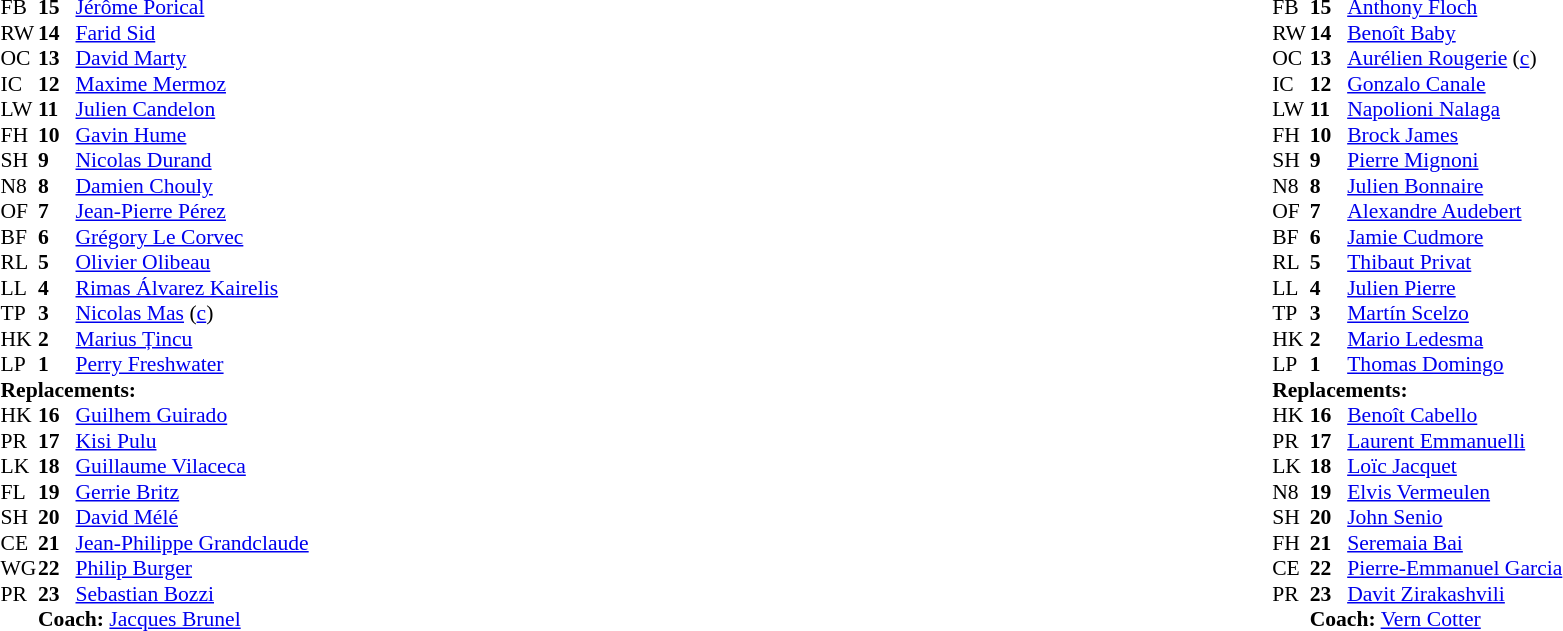<table width="100%">
<tr>
<td valign="top" width="50%"><br><table style="font-size: 90%" cellspacing="0" cellpadding="0">
<tr>
<th width="25"></th>
<th width="25"></th>
</tr>
<tr>
<td>FB</td>
<td><strong>15</strong></td>
<td> <a href='#'>Jérôme Porical</a></td>
</tr>
<tr>
<td>RW</td>
<td><strong>14</strong></td>
<td> <a href='#'>Farid Sid</a></td>
</tr>
<tr>
<td>OC</td>
<td><strong>13</strong></td>
<td> <a href='#'>David Marty</a></td>
<td></td>
</tr>
<tr>
<td>IC</td>
<td><strong>12</strong></td>
<td> <a href='#'>Maxime Mermoz</a></td>
</tr>
<tr>
<td>LW</td>
<td><strong>11</strong></td>
<td> <a href='#'>Julien Candelon</a></td>
<td></td>
</tr>
<tr>
<td>FH</td>
<td><strong>10</strong></td>
<td> <a href='#'>Gavin Hume</a></td>
<td></td>
</tr>
<tr>
<td>SH</td>
<td><strong>9</strong></td>
<td> <a href='#'>Nicolas Durand</a></td>
<td></td>
</tr>
<tr>
<td>N8</td>
<td><strong>8</strong></td>
<td> <a href='#'>Damien Chouly</a></td>
<td></td>
</tr>
<tr>
<td>OF</td>
<td><strong>7</strong></td>
<td> <a href='#'>Jean-Pierre Pérez</a></td>
<td></td>
</tr>
<tr>
<td>BF</td>
<td><strong>6</strong></td>
<td> <a href='#'>Grégory Le Corvec</a></td>
<td></td>
</tr>
<tr>
<td>RL</td>
<td><strong>5</strong></td>
<td> <a href='#'>Olivier Olibeau</a></td>
<td></td>
</tr>
<tr>
<td>LL</td>
<td><strong>4</strong></td>
<td> <a href='#'>Rimas Álvarez Kairelis</a></td>
</tr>
<tr>
<td>TP</td>
<td><strong>3</strong></td>
<td> <a href='#'>Nicolas Mas</a> (<a href='#'>c</a>)</td>
<td></td>
</tr>
<tr>
<td>HK</td>
<td><strong>2</strong></td>
<td> <a href='#'>Marius Țincu</a></td>
<td></td>
</tr>
<tr>
<td>LP</td>
<td><strong>1</strong></td>
<td> <a href='#'>Perry Freshwater</a></td>
<td></td>
</tr>
<tr>
<td colspan=3><strong>Replacements:</strong></td>
</tr>
<tr>
<td>HK</td>
<td><strong>16</strong></td>
<td> <a href='#'>Guilhem Guirado</a></td>
<td></td>
</tr>
<tr>
<td>PR</td>
<td><strong>17</strong></td>
<td> <a href='#'>Kisi Pulu</a></td>
<td></td>
</tr>
<tr>
<td>LK</td>
<td><strong>18</strong></td>
<td> <a href='#'>Guillaume Vilaceca</a></td>
<td></td>
</tr>
<tr>
<td>FL</td>
<td><strong>19</strong></td>
<td> <a href='#'>Gerrie Britz</a></td>
<td></td>
</tr>
<tr>
<td>SH</td>
<td><strong>20</strong></td>
<td> <a href='#'>David Mélé</a></td>
<td></td>
</tr>
<tr>
<td>CE</td>
<td><strong>21</strong></td>
<td> <a href='#'>Jean-Philippe Grandclaude</a></td>
<td></td>
</tr>
<tr>
<td>WG</td>
<td><strong>22</strong></td>
<td> <a href='#'>Philip Burger</a></td>
<td></td>
</tr>
<tr>
<td>PR</td>
<td><strong>23</strong></td>
<td> <a href='#'>Sebastian Bozzi</a></td>
<td></td>
</tr>
<tr>
<td></td>
<td colspan=3><strong>Coach:</strong>  <a href='#'>Jacques Brunel</a></td>
</tr>
<tr>
<td colspan="4"></td>
</tr>
</table>
</td>
<td valign="top" width="50%"><br><table style="font-size: 90%" cellspacing="0" cellpadding="0"  align="center">
<tr>
<th width="25"></th>
<th width="25"></th>
</tr>
<tr>
<td>FB</td>
<td><strong>15</strong></td>
<td> <a href='#'>Anthony Floch</a></td>
</tr>
<tr>
<td>RW</td>
<td><strong>14</strong></td>
<td> <a href='#'>Benoît Baby</a></td>
</tr>
<tr>
<td>OC</td>
<td><strong>13</strong></td>
<td> <a href='#'>Aurélien Rougerie</a> (<a href='#'>c</a>)</td>
</tr>
<tr>
<td>IC</td>
<td><strong>12</strong></td>
<td> <a href='#'>Gonzalo Canale</a></td>
</tr>
<tr>
<td>LW</td>
<td><strong>11</strong></td>
<td> <a href='#'>Napolioni Nalaga</a></td>
<td></td>
</tr>
<tr>
<td>FH</td>
<td><strong>10</strong></td>
<td> <a href='#'>Brock James</a></td>
</tr>
<tr>
<td>SH</td>
<td><strong>9</strong></td>
<td> <a href='#'>Pierre Mignoni</a></td>
</tr>
<tr>
<td>N8</td>
<td><strong>8</strong></td>
<td> <a href='#'>Julien Bonnaire</a></td>
</tr>
<tr>
<td>OF</td>
<td><strong>7</strong></td>
<td> <a href='#'>Alexandre Audebert</a></td>
</tr>
<tr>
<td>BF</td>
<td><strong>6</strong></td>
<td> <a href='#'>Jamie Cudmore</a></td>
<td></td>
</tr>
<tr>
<td>RL</td>
<td><strong>5</strong></td>
<td> <a href='#'>Thibaut Privat</a></td>
<td></td>
</tr>
<tr>
<td>LL</td>
<td><strong>4</strong></td>
<td> <a href='#'>Julien Pierre</a></td>
</tr>
<tr>
<td>TP</td>
<td><strong>3</strong></td>
<td> <a href='#'>Martín Scelzo</a></td>
<td></td>
</tr>
<tr>
<td>HK</td>
<td><strong>2</strong></td>
<td> <a href='#'>Mario Ledesma</a></td>
<td></td>
</tr>
<tr>
<td>LP</td>
<td><strong>1</strong></td>
<td> <a href='#'>Thomas Domingo</a></td>
<td></td>
</tr>
<tr>
<td colspan=3><strong>Replacements:</strong></td>
</tr>
<tr>
<td>HK</td>
<td><strong>16</strong></td>
<td> <a href='#'>Benoît Cabello</a></td>
<td></td>
</tr>
<tr>
<td>PR</td>
<td><strong>17</strong></td>
<td> <a href='#'>Laurent Emmanuelli</a></td>
<td></td>
</tr>
<tr>
<td>LK</td>
<td><strong>18</strong></td>
<td> <a href='#'>Loïc Jacquet</a></td>
<td></td>
</tr>
<tr>
<td>N8</td>
<td><strong>19</strong></td>
<td> <a href='#'>Elvis Vermeulen</a></td>
<td></td>
</tr>
<tr>
<td>SH</td>
<td><strong>20</strong></td>
<td> <a href='#'>John Senio</a></td>
</tr>
<tr>
<td>FH</td>
<td><strong>21</strong></td>
<td> <a href='#'>Seremaia Bai</a></td>
<td></td>
</tr>
<tr>
<td>CE</td>
<td><strong>22</strong></td>
<td> <a href='#'>Pierre-Emmanuel Garcia</a></td>
</tr>
<tr>
<td>PR</td>
<td><strong>23</strong></td>
<td> <a href='#'>Davit Zirakashvili</a></td>
<td></td>
</tr>
<tr>
<td></td>
<td colspan=3><strong>Coach:</strong>  <a href='#'>Vern Cotter</a></td>
</tr>
<tr>
<td colspan="4"></td>
</tr>
</table>
</td>
</tr>
</table>
